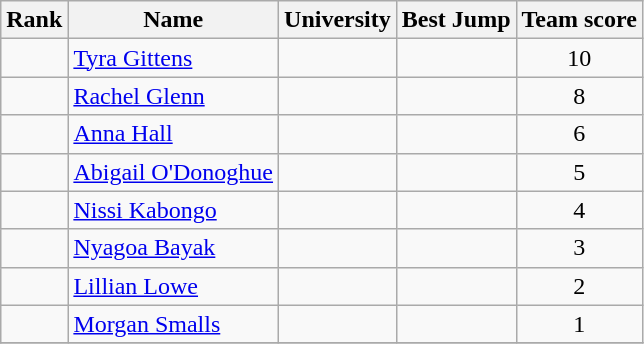<table class="wikitable sortable" style="text-align:center">
<tr>
<th>Rank</th>
<th>Name</th>
<th>University</th>
<th>Best Jump</th>
<th>Team score</th>
</tr>
<tr>
<td></td>
<td align=left> <a href='#'>Tyra Gittens</a></td>
<td></td>
<td><strong></strong></td>
<td>10</td>
</tr>
<tr>
<td></td>
<td align=left> <a href='#'>Rachel Glenn</a></td>
<td></td>
<td><strong></strong></td>
<td>8</td>
</tr>
<tr>
<td></td>
<td align=left> <a href='#'>Anna Hall</a></td>
<td></td>
<td><strong></strong></td>
<td>6</td>
</tr>
<tr>
<td></td>
<td align=left> <a href='#'>Abigail O'Donoghue</a></td>
<td></td>
<td><strong></strong></td>
<td>5</td>
</tr>
<tr>
<td></td>
<td align=left> <a href='#'>Nissi Kabongo</a></td>
<td></td>
<td><strong></strong></td>
<td>4</td>
</tr>
<tr>
<td></td>
<td align=left> <a href='#'>Nyagoa Bayak</a></td>
<td></td>
<td><strong></strong></td>
<td>3</td>
</tr>
<tr>
<td></td>
<td align=left> <a href='#'>Lillian Lowe</a></td>
<td></td>
<td><strong></strong></td>
<td>2</td>
</tr>
<tr>
<td></td>
<td align=left> <a href='#'>Morgan Smalls</a></td>
<td></td>
<td><strong></strong></td>
<td>1</td>
</tr>
<tr>
</tr>
</table>
